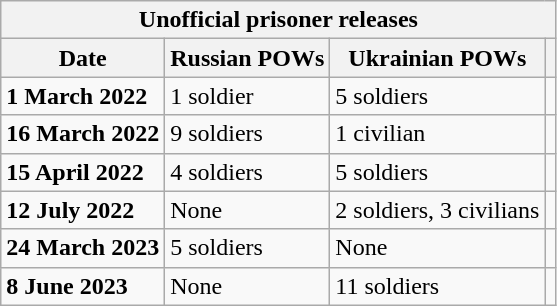<table class="wikitable plainrowheaders">
<tr>
<th colspan="5">Unofficial prisoner releases</th>
</tr>
<tr>
<th scope="col">Date</th>
<th scope="col">Russian POWs</th>
<th scope="col">Ukrainian POWs</th>
<th scope="col" ! class="unsortable"></th>
</tr>
<tr>
<td><strong>1 March 2022</strong></td>
<td>1 soldier</td>
<td>5 soldiers</td>
<td></td>
</tr>
<tr>
<td><strong>16 March 2022</strong></td>
<td>9 soldiers</td>
<td>1 civilian</td>
<td></td>
</tr>
<tr>
<td><strong>15 April 2022</strong></td>
<td>4 soldiers</td>
<td>5 soldiers</td>
<td></td>
</tr>
<tr>
<td><strong>12 July 2022</strong></td>
<td>None</td>
<td>2 soldiers, 3 civilians</td>
<td></td>
</tr>
<tr>
<td><strong>24 March 2023</strong></td>
<td>5 soldiers</td>
<td>None</td>
<td></td>
</tr>
<tr>
<td><strong>8 June 2023</strong></td>
<td>None</td>
<td>11 soldiers</td>
<td></td>
</tr>
</table>
